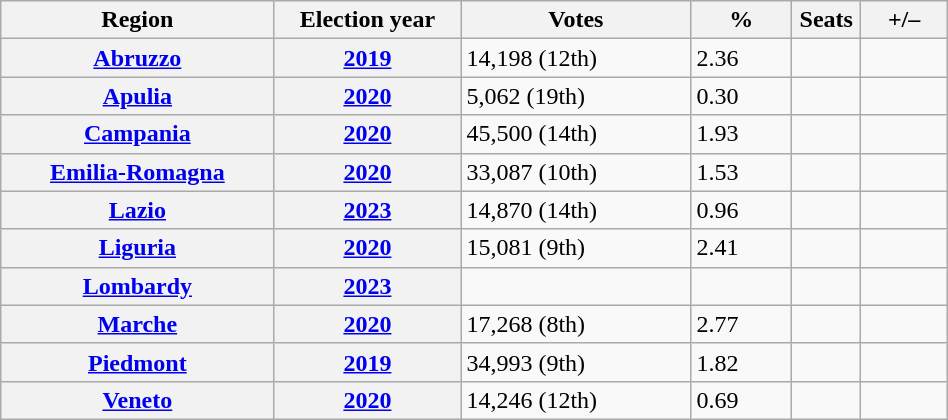<table class="wikitable" style="width:50%; border:1px #aaf solid;">
<tr>
<th style="width:19%;">Region</th>
<th style="width:13%;">Election year</th>
<th style="width:16%;">Votes</th>
<th width=7%>%</th>
<th width=1%>Seats</th>
<th width=6%>+/–</th>
</tr>
<tr>
<th><a href='#'>Abruzzo</a></th>
<th><a href='#'>2019</a></th>
<td>14,198 (12th)</td>
<td>2.36</td>
<td></td>
<td></td>
</tr>
<tr>
<th><a href='#'>Apulia</a></th>
<th><a href='#'>2020</a></th>
<td>5,062 (19th)</td>
<td>0.30</td>
<td></td>
<td></td>
</tr>
<tr>
<th><a href='#'>Campania</a></th>
<th><a href='#'>2020</a></th>
<td>45,500 (14th)</td>
<td>1.93</td>
<td></td>
<td></td>
</tr>
<tr>
<th><a href='#'>Emilia-Romagna</a></th>
<th><a href='#'>2020</a></th>
<td>33,087 (10th)</td>
<td>1.53</td>
<td></td>
<td></td>
</tr>
<tr>
<th><a href='#'>Lazio</a></th>
<th><a href='#'>2023</a></th>
<td>14,870 (14th)</td>
<td>0.96</td>
<td></td>
<td></td>
</tr>
<tr>
<th><a href='#'>Liguria</a></th>
<th><a href='#'>2020</a></th>
<td>15,081 (9th)</td>
<td>2.41</td>
<td></td>
<td></td>
</tr>
<tr>
<th><a href='#'>Lombardy</a></th>
<th><a href='#'>2023</a></th>
<td></td>
<td></td>
<td></td>
<td></td>
</tr>
<tr>
<th><a href='#'>Marche</a></th>
<th><a href='#'>2020</a></th>
<td>17,268 (8th)</td>
<td>2.77</td>
<td></td>
<td></td>
</tr>
<tr>
<th><a href='#'>Piedmont</a></th>
<th><a href='#'>2019</a></th>
<td>34,993 (9th)</td>
<td>1.82</td>
<td></td>
<td></td>
</tr>
<tr>
<th><a href='#'>Veneto</a></th>
<th><a href='#'>2020</a></th>
<td>14,246 (12th)</td>
<td>0.69</td>
<td></td>
<td></td>
</tr>
</table>
